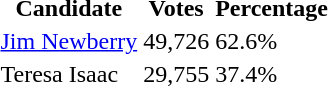<table ->
<tr>
<th>Candidate</th>
<th>Votes</th>
<th>Percentage</th>
</tr>
<tr>
<td><a href='#'>Jim Newberry</a></td>
<td>49,726</td>
<td>62.6%</td>
</tr>
<tr>
<td>Teresa Isaac</td>
<td>29,755</td>
<td>37.4%</td>
</tr>
</table>
